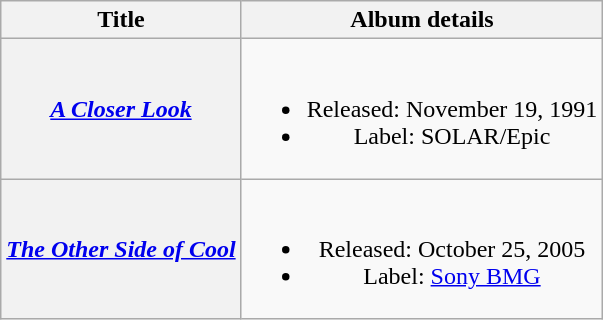<table class="wikitable plainrowheaders" style="text-align:center;">
<tr>
<th>Title</th>
<th>Album details</th>
</tr>
<tr>
<th scope="row"><em><a href='#'>A Closer Look</a></em></th>
<td><br><ul><li>Released: November 19, 1991</li><li>Label: SOLAR/Epic</li></ul></td>
</tr>
<tr>
<th scope="row"><em><a href='#'>The Other Side of Cool</a></em></th>
<td><br><ul><li>Released: October 25, 2005</li><li>Label: <a href='#'>Sony BMG</a></li></ul></td>
</tr>
</table>
